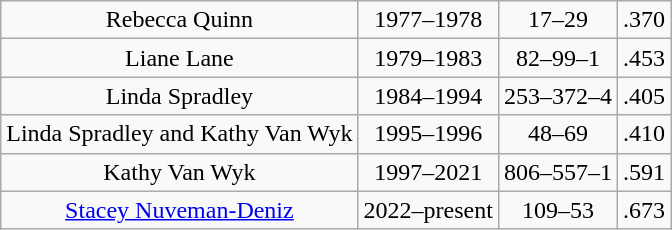<table class= wikitable style="text-align: center;">
<tr>
<td>Rebecca Quinn</td>
<td>1977–1978</td>
<td>17–29</td>
<td>.370</td>
</tr>
<tr>
<td>Liane Lane</td>
<td>1979–1983</td>
<td>82–99–1</td>
<td>.453</td>
</tr>
<tr>
<td>Linda Spradley</td>
<td>1984–1994</td>
<td>253–372–4</td>
<td>.405</td>
</tr>
<tr>
<td>Linda Spradley and Kathy Van Wyk</td>
<td>1995–1996</td>
<td>48–69</td>
<td>.410</td>
</tr>
<tr>
<td>Kathy Van Wyk</td>
<td>1997–2021</td>
<td>806–557–1</td>
<td>.591</td>
</tr>
<tr>
<td><a href='#'>Stacey Nuveman-Deniz</a></td>
<td>2022–present</td>
<td>109–53</td>
<td>.673</td>
</tr>
</table>
